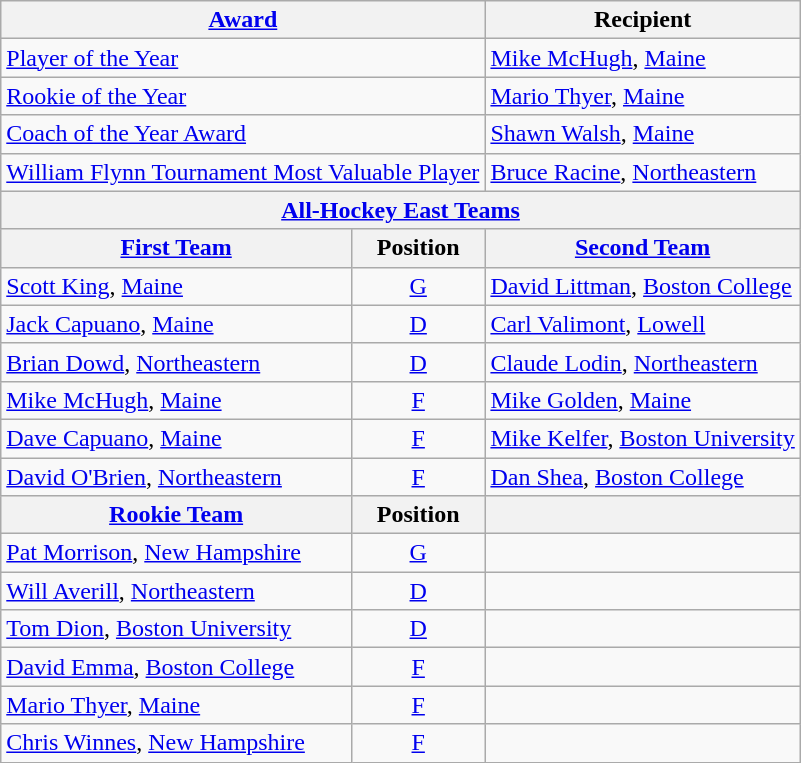<table class="wikitable">
<tr>
<th colspan=2><a href='#'>Award</a></th>
<th>Recipient</th>
</tr>
<tr>
<td colspan=2><a href='#'>Player of the Year</a></td>
<td><a href='#'>Mike McHugh</a>, <a href='#'>Maine</a></td>
</tr>
<tr>
<td colspan=2><a href='#'>Rookie of the Year</a></td>
<td><a href='#'>Mario Thyer</a>, <a href='#'>Maine</a></td>
</tr>
<tr>
<td colspan=2><a href='#'>Coach of the Year Award</a></td>
<td><a href='#'>Shawn Walsh</a>, <a href='#'>Maine</a></td>
</tr>
<tr>
<td colspan=2><a href='#'>William Flynn Tournament Most Valuable Player</a></td>
<td><a href='#'>Bruce Racine</a>, <a href='#'>Northeastern</a></td>
</tr>
<tr>
<th colspan=3><a href='#'>All-Hockey East Teams</a></th>
</tr>
<tr>
<th><a href='#'>First Team</a></th>
<th>  Position  </th>
<th><a href='#'>Second Team</a></th>
</tr>
<tr>
<td><a href='#'>Scott King</a>, <a href='#'>Maine</a></td>
<td align=center><a href='#'>G</a></td>
<td><a href='#'>David Littman</a>, <a href='#'>Boston College</a></td>
</tr>
<tr>
<td><a href='#'>Jack Capuano</a>, <a href='#'>Maine</a></td>
<td align=center><a href='#'>D</a></td>
<td><a href='#'>Carl Valimont</a>, <a href='#'>Lowell</a></td>
</tr>
<tr>
<td><a href='#'>Brian Dowd</a>, <a href='#'>Northeastern</a></td>
<td align=center><a href='#'>D</a></td>
<td><a href='#'>Claude Lodin</a>, <a href='#'>Northeastern</a></td>
</tr>
<tr>
<td><a href='#'>Mike McHugh</a>, <a href='#'>Maine</a></td>
<td align=center><a href='#'>F</a></td>
<td><a href='#'>Mike Golden</a>, <a href='#'>Maine</a></td>
</tr>
<tr>
<td><a href='#'>Dave Capuano</a>, <a href='#'>Maine</a></td>
<td align=center><a href='#'>F</a></td>
<td><a href='#'>Mike Kelfer</a>, <a href='#'>Boston University</a></td>
</tr>
<tr>
<td><a href='#'>David O'Brien</a>, <a href='#'>Northeastern</a></td>
<td align=center><a href='#'>F</a></td>
<td><a href='#'>Dan Shea</a>, <a href='#'>Boston College</a></td>
</tr>
<tr>
<th><a href='#'>Rookie Team</a></th>
<th>  Position  </th>
<th></th>
</tr>
<tr>
<td><a href='#'>Pat Morrison</a>, <a href='#'>New Hampshire</a></td>
<td align=center><a href='#'>G</a></td>
<td></td>
</tr>
<tr>
<td><a href='#'>Will Averill</a>, <a href='#'>Northeastern</a></td>
<td align=center><a href='#'>D</a></td>
<td></td>
</tr>
<tr>
<td><a href='#'>Tom Dion</a>, <a href='#'>Boston University</a></td>
<td align=center><a href='#'>D</a></td>
<td></td>
</tr>
<tr>
<td><a href='#'>David Emma</a>, <a href='#'>Boston College</a></td>
<td align=center><a href='#'>F</a></td>
<td></td>
</tr>
<tr>
<td><a href='#'>Mario Thyer</a>, <a href='#'>Maine</a></td>
<td align=center><a href='#'>F</a></td>
<td></td>
</tr>
<tr>
<td><a href='#'>Chris Winnes</a>, <a href='#'>New Hampshire</a></td>
<td align=center><a href='#'>F</a></td>
<td></td>
</tr>
</table>
